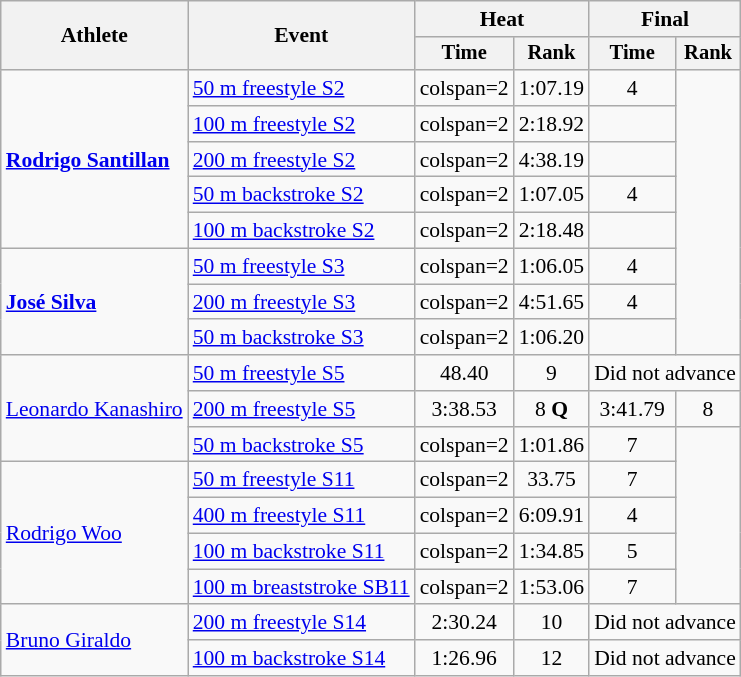<table class=wikitable style=font-size:90%;text-align:center>
<tr>
<th rowspan=2>Athlete</th>
<th rowspan=2>Event</th>
<th colspan=2>Heat</th>
<th colspan=2>Final</th>
</tr>
<tr style=font-size:95%>
<th>Time</th>
<th>Rank</th>
<th>Time</th>
<th>Rank</th>
</tr>
<tr align=center>
<td align=left rowspan=5><strong><a href='#'>Rodrigo Santillan</a></strong></td>
<td align=left><a href='#'>50 m freestyle S2</a></td>
<td>colspan=2 </td>
<td>1:07.19</td>
<td>4</td>
</tr>
<tr align=center>
<td align=left><a href='#'>100 m freestyle S2</a></td>
<td>colspan=2 </td>
<td>2:18.92</td>
<td></td>
</tr>
<tr align=center>
<td align=left><a href='#'>200 m freestyle S2</a></td>
<td>colspan=2 </td>
<td>4:38.19</td>
<td></td>
</tr>
<tr align=center>
<td align=left><a href='#'>50 m backstroke S2</a></td>
<td>colspan=2 </td>
<td>1:07.05</td>
<td>4</td>
</tr>
<tr align=center>
<td align=left><a href='#'>100 m backstroke S2</a></td>
<td>colspan=2 </td>
<td>2:18.48</td>
<td></td>
</tr>
<tr align=center>
<td align=left rowspan=3><strong><a href='#'>José Silva</a></strong></td>
<td align=left><a href='#'>50 m freestyle S3</a></td>
<td>colspan=2 </td>
<td>1:06.05</td>
<td>4</td>
</tr>
<tr align=center>
<td align=left><a href='#'>200 m freestyle S3</a></td>
<td>colspan=2 </td>
<td>4:51.65</td>
<td>4</td>
</tr>
<tr align=center>
<td align=left><a href='#'>50 m backstroke S3</a></td>
<td>colspan=2 </td>
<td>1:06.20</td>
<td></td>
</tr>
<tr align=center>
<td align=left rowspan=3><a href='#'>Leonardo Kanashiro</a></td>
<td align=left><a href='#'>50 m freestyle S5</a></td>
<td>48.40</td>
<td>9</td>
<td colspan=2>Did not advance</td>
</tr>
<tr align=center>
<td align=left><a href='#'>200 m freestyle S5</a></td>
<td>3:38.53</td>
<td>8 <strong>Q</strong></td>
<td>3:41.79</td>
<td>8</td>
</tr>
<tr align=center>
<td align=left><a href='#'>50 m backstroke S5</a></td>
<td>colspan=2 </td>
<td>1:01.86</td>
<td>7</td>
</tr>
<tr align=center>
<td align=left rowspan=4><a href='#'>Rodrigo Woo</a></td>
<td align=left><a href='#'>50 m freestyle S11</a></td>
<td>colspan=2 </td>
<td>33.75</td>
<td>7</td>
</tr>
<tr align=center>
<td align=left><a href='#'>400 m freestyle S11</a></td>
<td>colspan=2 </td>
<td>6:09.91</td>
<td>4</td>
</tr>
<tr align=center>
<td align=left><a href='#'>100 m backstroke S11</a></td>
<td>colspan=2 </td>
<td>1:34.85</td>
<td>5</td>
</tr>
<tr align=center>
<td align=left><a href='#'>100 m breaststroke SB11</a></td>
<td>colspan=2 </td>
<td>1:53.06</td>
<td>7</td>
</tr>
<tr align=center>
<td align=left rowspan=2><a href='#'>Bruno Giraldo</a></td>
<td align=left><a href='#'>200 m freestyle S14</a></td>
<td>2:30.24</td>
<td>10</td>
<td colspan=2>Did not advance</td>
</tr>
<tr align=center>
<td align=left><a href='#'>100 m backstroke S14</a></td>
<td>1:26.96</td>
<td>12</td>
<td colspan=2>Did not advance</td>
</tr>
</table>
